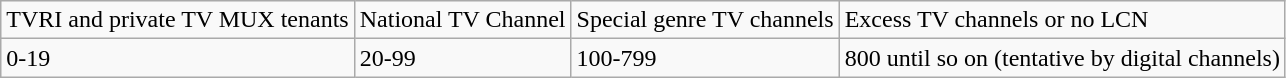<table class="wikitable">
<tr>
<td>TVRI and private TV MUX tenants</td>
<td>National TV Channel</td>
<td>Special genre TV channels</td>
<td>Excess TV channels or no LCN</td>
</tr>
<tr>
<td>0-19</td>
<td>20-99</td>
<td>100-799</td>
<td>800 until so on (tentative by digital channels)</td>
</tr>
</table>
